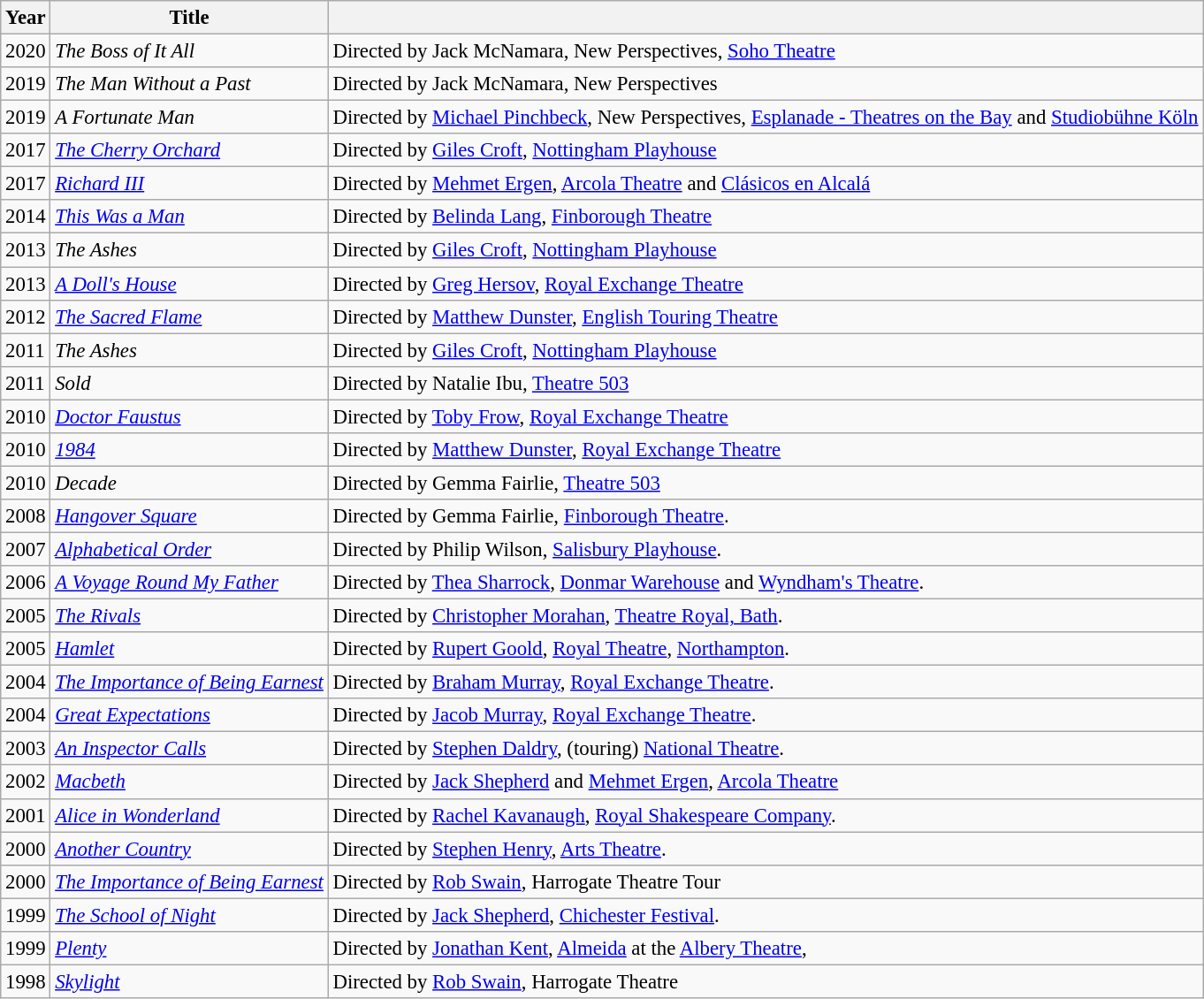<table class="wikitable" style="font-size: 95%;">
<tr>
<th>Year</th>
<th>Title</th>
<th></th>
</tr>
<tr>
<td>2020</td>
<td><em>The Boss of It All</em></td>
<td>Directed by Jack McNamara, New Perspectives, <a href='#'>Soho Theatre</a></td>
</tr>
<tr>
<td>2019</td>
<td><em>The Man Without a Past</em></td>
<td>Directed by Jack McNamara, New Perspectives</td>
</tr>
<tr>
<td>2019</td>
<td><em>A Fortunate Man</em></td>
<td>Directed by <a href='#'>Michael Pinchbeck</a>, New Perspectives, <a href='#'>Esplanade - Theatres on the Bay</a> and <a href='#'>Studiobühne Köln</a></td>
</tr>
<tr>
<td>2017</td>
<td><em><a href='#'>The Cherry Orchard</a></em></td>
<td>Directed by <a href='#'>Giles Croft</a>, <a href='#'>Nottingham Playhouse</a></td>
</tr>
<tr>
<td>2017</td>
<td><em><a href='#'>Richard III</a></em></td>
<td>Directed by <a href='#'>Mehmet Ergen</a>, <a href='#'>Arcola Theatre</a> and <a href='#'>Clásicos en Alcalá</a></td>
</tr>
<tr>
<td>2014</td>
<td><em><a href='#'>This Was a Man</a></em></td>
<td>Directed by <a href='#'>Belinda Lang</a>, <a href='#'>Finborough Theatre</a></td>
</tr>
<tr>
<td>2013</td>
<td><em>The Ashes</em></td>
<td>Directed by <a href='#'>Giles Croft</a>, <a href='#'>Nottingham Playhouse</a></td>
</tr>
<tr>
<td>2013</td>
<td><em><a href='#'>A Doll's House</a></em></td>
<td>Directed by <a href='#'>Greg Hersov</a>, <a href='#'>Royal Exchange Theatre</a></td>
</tr>
<tr>
<td>2012</td>
<td><em><a href='#'>The Sacred Flame</a></em></td>
<td>Directed by <a href='#'>Matthew Dunster</a>, <a href='#'>English Touring Theatre</a></td>
</tr>
<tr>
<td>2011</td>
<td><em>The Ashes</em></td>
<td>Directed by <a href='#'>Giles Croft</a>, <a href='#'>Nottingham Playhouse</a></td>
</tr>
<tr>
<td>2011</td>
<td><em>Sold</em></td>
<td>Directed by Natalie Ibu, <a href='#'>Theatre 503</a></td>
</tr>
<tr>
<td>2010</td>
<td><em><a href='#'>Doctor Faustus</a></em></td>
<td>Directed by <a href='#'>Toby Frow</a>, <a href='#'>Royal Exchange Theatre</a></td>
</tr>
<tr>
<td>2010</td>
<td><em><a href='#'>1984</a></em></td>
<td>Directed by <a href='#'>Matthew Dunster</a>, <a href='#'>Royal Exchange Theatre</a></td>
</tr>
<tr>
<td>2010</td>
<td><em>Decade</em></td>
<td>Directed by Gemma Fairlie, <a href='#'>Theatre 503</a></td>
</tr>
<tr>
<td>2008</td>
<td><em><a href='#'>Hangover Square</a></em></td>
<td>Directed by Gemma Fairlie, <a href='#'>Finborough Theatre</a>.</td>
</tr>
<tr>
<td>2007</td>
<td><em><a href='#'>Alphabetical Order</a></em></td>
<td>Directed by Philip Wilson, <a href='#'>Salisbury Playhouse</a>.</td>
</tr>
<tr>
<td>2006</td>
<td><em><a href='#'>A Voyage Round My Father</a></em></td>
<td>Directed by <a href='#'>Thea Sharrock</a>, <a href='#'>Donmar Warehouse</a> and <a href='#'>Wyndham's Theatre</a>.</td>
</tr>
<tr>
<td>2005</td>
<td><em><a href='#'>The Rivals</a></em></td>
<td>Directed by <a href='#'>Christopher Morahan</a>, <a href='#'>Theatre Royal, Bath</a>.</td>
</tr>
<tr>
<td>2005</td>
<td><em><a href='#'>Hamlet</a></em></td>
<td>Directed by <a href='#'>Rupert Goold</a>, <a href='#'>Royal Theatre</a>, <a href='#'>Northampton</a>.</td>
</tr>
<tr>
<td>2004</td>
<td><em><a href='#'>The Importance of Being Earnest</a></em></td>
<td>Directed by <a href='#'>Braham Murray</a>, <a href='#'>Royal Exchange Theatre</a>.</td>
</tr>
<tr>
<td>2004</td>
<td><em><a href='#'>Great Expectations</a></em></td>
<td>Directed by <a href='#'>Jacob Murray</a>, <a href='#'>Royal Exchange Theatre</a>.</td>
</tr>
<tr>
<td>2003</td>
<td><em><a href='#'>An Inspector Calls</a></em></td>
<td>Directed by <a href='#'>Stephen Daldry</a>, (touring) <a href='#'>National Theatre</a>.</td>
</tr>
<tr>
<td>2002</td>
<td><em><a href='#'>Macbeth</a></em></td>
<td>Directed by <a href='#'>Jack Shepherd</a> and <a href='#'>Mehmet Ergen</a>, <a href='#'>Arcola Theatre</a></td>
</tr>
<tr>
<td>2001</td>
<td><em><a href='#'>Alice in Wonderland</a></em></td>
<td>Directed by <a href='#'>Rachel Kavanaugh</a>,  <a href='#'>Royal Shakespeare Company</a>.</td>
</tr>
<tr>
<td>2000</td>
<td><em><a href='#'>Another Country</a></em></td>
<td>Directed by <a href='#'>Stephen Henry</a>, <a href='#'>Arts Theatre</a>.</td>
</tr>
<tr>
<td>2000</td>
<td><em><a href='#'>The Importance of Being Earnest</a></em></td>
<td>Directed by <a href='#'>Rob Swain</a>, Harrogate Theatre Tour</td>
</tr>
<tr>
<td>1999</td>
<td><em><a href='#'>The School of Night</a></em></td>
<td>Directed by <a href='#'>Jack Shepherd</a>, <a href='#'>Chichester Festival</a>.</td>
</tr>
<tr>
<td>1999</td>
<td><em><a href='#'>Plenty</a></em></td>
<td>Directed by <a href='#'>Jonathan Kent</a>, <a href='#'>Almeida</a> at the <a href='#'>Albery Theatre</a>,</td>
</tr>
<tr>
<td>1998</td>
<td><em><a href='#'>Skylight</a></em></td>
<td>Directed by <a href='#'>Rob Swain</a>, Harrogate Theatre</td>
</tr>
</table>
